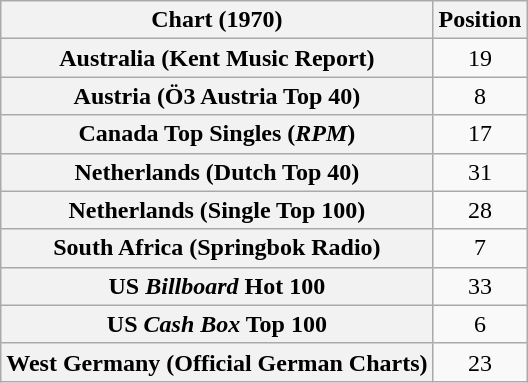<table class="wikitable sortable plainrowheaders" style="text-align:center">
<tr>
<th scope="col">Chart (1970)</th>
<th scope="col">Position</th>
</tr>
<tr>
<th scope="row">Australia (Kent Music Report)</th>
<td>19</td>
</tr>
<tr>
<th scope="row">Austria (Ö3 Austria Top 40)</th>
<td>8</td>
</tr>
<tr>
<th scope="row">Canada Top Singles (<em>RPM</em>)</th>
<td>17</td>
</tr>
<tr>
<th scope="row">Netherlands (Dutch Top 40)</th>
<td>31</td>
</tr>
<tr>
<th scope="row">Netherlands (Single Top 100)</th>
<td>28</td>
</tr>
<tr>
<th scope="row">South Africa (Springbok Radio)</th>
<td>7</td>
</tr>
<tr>
<th scope="row">US <em>Billboard</em> Hot 100</th>
<td>33</td>
</tr>
<tr>
<th scope="row">US <em>Cash Box</em> Top 100</th>
<td>6</td>
</tr>
<tr>
<th scope="row">West Germany (Official German Charts)</th>
<td>23</td>
</tr>
</table>
